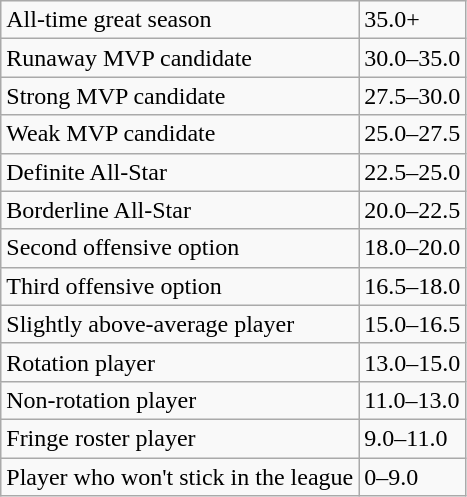<table class="wikitable">
<tr>
<td>All-time great season</td>
<td>35.0+</td>
</tr>
<tr>
<td>Runaway MVP candidate</td>
<td>30.0–35.0</td>
</tr>
<tr>
<td>Strong MVP candidate</td>
<td>27.5–30.0</td>
</tr>
<tr>
<td>Weak MVP candidate</td>
<td>25.0–27.5</td>
</tr>
<tr>
<td>Definite All-Star</td>
<td>22.5–25.0</td>
</tr>
<tr>
<td>Borderline All-Star</td>
<td>20.0–22.5</td>
</tr>
<tr>
<td>Second offensive option</td>
<td>18.0–20.0</td>
</tr>
<tr>
<td>Third offensive option</td>
<td>16.5–18.0</td>
</tr>
<tr>
<td>Slightly above-average player</td>
<td>15.0–16.5</td>
</tr>
<tr>
<td>Rotation player</td>
<td>13.0–15.0</td>
</tr>
<tr>
<td>Non-rotation player</td>
<td>11.0–13.0</td>
</tr>
<tr>
<td>Fringe roster player</td>
<td>9.0–11.0</td>
</tr>
<tr>
<td>Player who won't stick in the league</td>
<td>0–9.0</td>
</tr>
</table>
